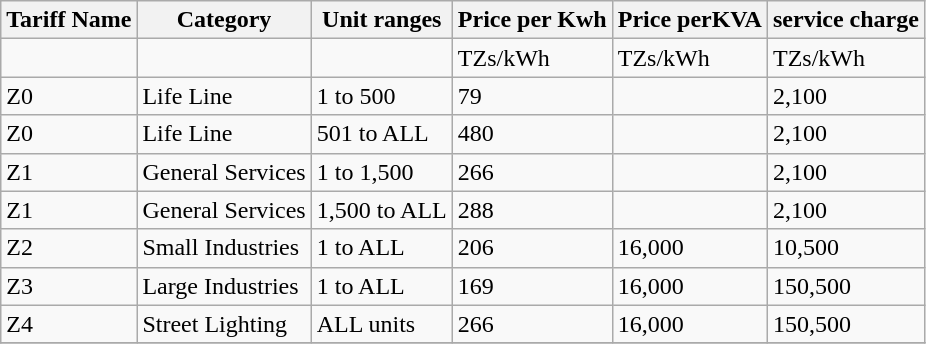<table class="wikitable sortable">
<tr>
<th>Tariff Name</th>
<th>Category</th>
<th>Unit ranges</th>
<th>Price per Kwh</th>
<th>Price perKVA</th>
<th>service charge</th>
</tr>
<tr>
<td></td>
<td></td>
<td></td>
<td>TZs/kWh</td>
<td>TZs/kWh</td>
<td>TZs/kWh</td>
</tr>
<tr>
<td>Z0</td>
<td>Life Line</td>
<td>1 to 500</td>
<td>79</td>
<td></td>
<td>2,100</td>
</tr>
<tr>
<td>Z0</td>
<td>Life Line</td>
<td>501 to ALL</td>
<td>480</td>
<td></td>
<td>2,100</td>
</tr>
<tr>
<td>Z1</td>
<td>General Services</td>
<td>1 to 1,500</td>
<td>266</td>
<td></td>
<td>2,100</td>
</tr>
<tr>
<td>Z1</td>
<td>General Services</td>
<td>1,500 to ALL</td>
<td>288</td>
<td></td>
<td>2,100</td>
</tr>
<tr>
<td>Z2</td>
<td>Small Industries</td>
<td>1 to ALL</td>
<td>206</td>
<td>16,000</td>
<td>10,500</td>
</tr>
<tr>
<td>Z3</td>
<td>Large Industries</td>
<td>1 to ALL</td>
<td>169</td>
<td>16,000</td>
<td>150,500</td>
</tr>
<tr>
<td>Z4</td>
<td>Street Lighting</td>
<td>ALL units</td>
<td>266</td>
<td>16,000</td>
<td>150,500</td>
</tr>
<tr>
</tr>
</table>
